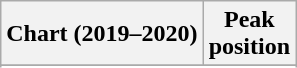<table class="wikitable sortable plainrowheaders" style="text-align:center">
<tr>
<th scope="col">Chart (2019–2020)</th>
<th scope="col">Peak<br> position</th>
</tr>
<tr>
</tr>
<tr>
</tr>
</table>
